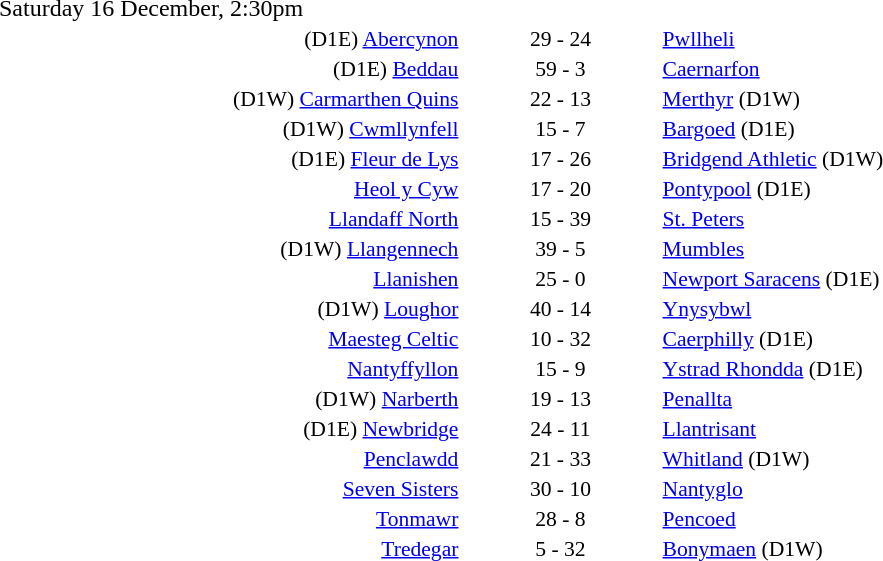<table style="width:70%;" cellspacing="1">
<tr>
<th width=35%></th>
<th width=15%></th>
<th></th>
</tr>
<tr>
<td>Saturday 16 December, 2:30pm</td>
</tr>
<tr style=font-size:90%>
<td align=right>(D1E) <a href='#'>Abercynon</a></td>
<td align=center>29 - 24</td>
<td><a href='#'>Pwllheli</a></td>
</tr>
<tr style=font-size:90%>
<td align=right>(D1E) <a href='#'>Beddau</a></td>
<td align=center>59 - 3</td>
<td><a href='#'>Caernarfon</a></td>
</tr>
<tr style=font-size:90%>
<td align=right>(D1W) <a href='#'>Carmarthen Quins</a></td>
<td align=center>22 - 13</td>
<td><a href='#'>Merthyr</a> (D1W)</td>
</tr>
<tr style=font-size:90%>
<td align=right>(D1W) <a href='#'>Cwmllynfell</a></td>
<td align=center>15 - 7</td>
<td><a href='#'>Bargoed</a> (D1E)</td>
</tr>
<tr style=font-size:90%>
<td align=right>(D1E) <a href='#'>Fleur de Lys</a></td>
<td align=center>17 - 26</td>
<td><a href='#'>Bridgend Athletic</a> (D1W)</td>
</tr>
<tr style=font-size:90%>
<td align=right><a href='#'>Heol y Cyw</a></td>
<td align=center>17 - 20</td>
<td><a href='#'>Pontypool</a> (D1E)</td>
</tr>
<tr style=font-size:90%>
<td align=right><a href='#'>Llandaff North</a></td>
<td align=center>15 - 39</td>
<td><a href='#'>St. Peters</a></td>
</tr>
<tr style=font-size:90%>
<td align=right>(D1W) <a href='#'>Llangennech</a></td>
<td align=center>39 - 5</td>
<td><a href='#'>Mumbles</a></td>
</tr>
<tr style=font-size:90%>
<td align=right><a href='#'>Llanishen</a></td>
<td align=center>25 - 0</td>
<td><a href='#'>Newport Saracens</a> (D1E)</td>
</tr>
<tr style=font-size:90%>
<td align=right>(D1W) <a href='#'>Loughor</a></td>
<td align=center>40 - 14</td>
<td><a href='#'>Ynysybwl</a></td>
</tr>
<tr style=font-size:90%>
<td align=right><a href='#'>Maesteg Celtic</a></td>
<td align=center>10 - 32</td>
<td><a href='#'>Caerphilly</a> (D1E)</td>
</tr>
<tr style=font-size:90%>
<td align=right><a href='#'>Nantyffyllon</a></td>
<td align=center>15 - 9</td>
<td><a href='#'>Ystrad Rhondda</a> (D1E)</td>
</tr>
<tr style=font-size:90%>
<td align=right>(D1W) <a href='#'>Narberth</a></td>
<td align=center>19 - 13</td>
<td><a href='#'>Penallta</a></td>
</tr>
<tr style=font-size:90%>
<td align=right>(D1E) <a href='#'>Newbridge</a></td>
<td align=center>24 - 11</td>
<td><a href='#'>Llantrisant</a></td>
</tr>
<tr style=font-size:90%>
<td align=right><a href='#'>Penclawdd</a></td>
<td align=center>21 - 33</td>
<td><a href='#'>Whitland</a> (D1W)</td>
</tr>
<tr style=font-size:90%>
<td align=right><a href='#'>Seven Sisters</a></td>
<td align=center>30 - 10</td>
<td><a href='#'>Nantyglo</a></td>
</tr>
<tr style=font-size:90%>
<td align=right><a href='#'>Tonmawr</a></td>
<td align=center>28 - 8</td>
<td><a href='#'>Pencoed</a></td>
</tr>
<tr style=font-size:90%>
<td align=right><a href='#'>Tredegar</a></td>
<td align=center>5 - 32</td>
<td><a href='#'>Bonymaen</a> (D1W)</td>
</tr>
</table>
